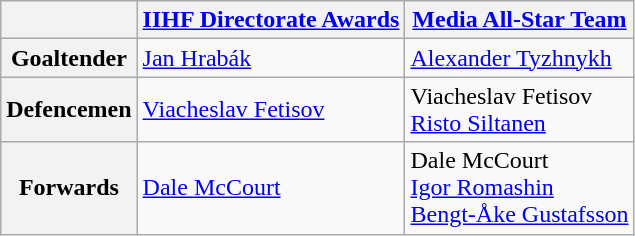<table class="wikitable">
<tr>
<th></th>
<th><a href='#'>IIHF Directorate Awards</a></th>
<th><a href='#'>Media All-Star Team</a></th>
</tr>
<tr>
<th>Goaltender</th>
<td> <a href='#'>Jan Hrabák</a></td>
<td> <a href='#'>Alexander Tyzhnykh</a></td>
</tr>
<tr>
<th>Defencemen</th>
<td> <a href='#'>Viacheslav Fetisov</a></td>
<td> Viacheslav Fetisov<br> <a href='#'>Risto Siltanen</a></td>
</tr>
<tr>
<th>Forwards</th>
<td> <a href='#'>Dale McCourt</a></td>
<td> Dale McCourt<br> <a href='#'>Igor Romashin</a><br> <a href='#'>Bengt-Åke Gustafsson</a></td>
</tr>
</table>
